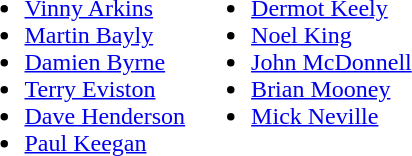<table>
<tr style="vertical-align:top">
<td><br><ul><li> <a href='#'>Vinny Arkins</a></li><li> <a href='#'>Martin Bayly</a></li><li> <a href='#'>Damien Byrne</a></li><li> <a href='#'>Terry Eviston</a></li><li> <a href='#'>Dave Henderson</a></li><li> <a href='#'>Paul Keegan</a></li></ul></td>
<td><br><ul><li> <a href='#'>Dermot Keely</a></li><li> <a href='#'>Noel King</a></li><li> <a href='#'>John McDonnell</a></li><li> <a href='#'>Brian Mooney</a></li><li> <a href='#'>Mick Neville</a></li></ul></td>
</tr>
</table>
